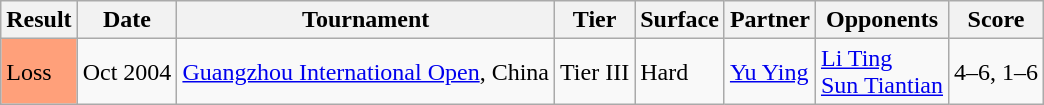<table class="sortable wikitable">
<tr>
<th>Result</th>
<th>Date</th>
<th>Tournament</th>
<th>Tier</th>
<th>Surface</th>
<th>Partner</th>
<th>Opponents</th>
<th>Score</th>
</tr>
<tr>
<td style="background:#FFA07A;">Loss</td>
<td>Oct 2004</td>
<td><a href='#'>Guangzhou International Open</a>, China</td>
<td>Tier III</td>
<td>Hard</td>
<td> <a href='#'>Yu Ying</a></td>
<td> <a href='#'>Li Ting</a> <br>  <a href='#'>Sun Tiantian</a></td>
<td>4–6, 1–6</td>
</tr>
</table>
